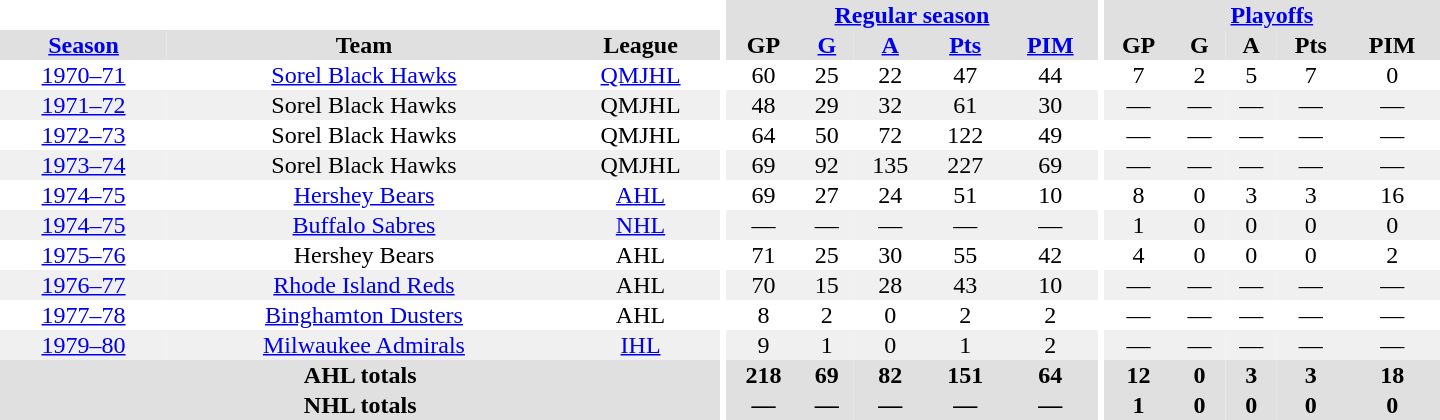<table border="0" cellpadding="1" cellspacing="0" style="text-align:center; width:60em">
<tr bgcolor="#e0e0e0">
<th colspan="3" bgcolor="#ffffff"></th>
<th rowspan="100" bgcolor="#ffffff"></th>
<th colspan="5"><a href='#'>Regular season</a></th>
<th rowspan="100" bgcolor="#ffffff"></th>
<th colspan="5"><a href='#'>Playoffs</a></th>
</tr>
<tr bgcolor="#e0e0e0">
<th><a href='#'>Season</a></th>
<th>Team</th>
<th>League</th>
<th>GP</th>
<th><a href='#'>G</a></th>
<th><a href='#'>A</a></th>
<th><a href='#'>Pts</a></th>
<th><a href='#'>PIM</a></th>
<th>GP</th>
<th>G</th>
<th>A</th>
<th>Pts</th>
<th>PIM</th>
</tr>
<tr>
<td><a href='#'>1970–71</a></td>
<td><a href='#'>Sorel Black Hawks</a></td>
<td><a href='#'>QMJHL</a></td>
<td>60</td>
<td>25</td>
<td>22</td>
<td>47</td>
<td>44</td>
<td>7</td>
<td>2</td>
<td>5</td>
<td>7</td>
<td>0</td>
</tr>
<tr bgcolor="#f0f0f0">
<td><a href='#'>1971–72</a></td>
<td>Sorel Black Hawks</td>
<td>QMJHL</td>
<td>48</td>
<td>29</td>
<td>32</td>
<td>61</td>
<td>30</td>
<td>—</td>
<td>—</td>
<td>—</td>
<td>—</td>
<td>—</td>
</tr>
<tr>
<td><a href='#'>1972–73</a></td>
<td>Sorel Black Hawks</td>
<td>QMJHL</td>
<td>64</td>
<td>50</td>
<td>72</td>
<td>122</td>
<td>49</td>
<td>—</td>
<td>—</td>
<td>—</td>
<td>—</td>
<td>—</td>
</tr>
<tr bgcolor="#f0f0f0">
<td><a href='#'>1973–74</a></td>
<td>Sorel Black Hawks</td>
<td>QMJHL</td>
<td>69</td>
<td>92</td>
<td>135</td>
<td>227</td>
<td>69</td>
<td>—</td>
<td>—</td>
<td>—</td>
<td>—</td>
<td>—</td>
</tr>
<tr>
<td><a href='#'>1974–75</a></td>
<td><a href='#'>Hershey Bears</a></td>
<td><a href='#'>AHL</a></td>
<td>69</td>
<td>27</td>
<td>24</td>
<td>51</td>
<td>10</td>
<td>8</td>
<td>0</td>
<td>3</td>
<td>3</td>
<td>16</td>
</tr>
<tr bgcolor="#f0f0f0">
<td><a href='#'>1974–75</a></td>
<td><a href='#'>Buffalo Sabres</a></td>
<td><a href='#'>NHL</a></td>
<td>—</td>
<td>—</td>
<td>—</td>
<td>—</td>
<td>—</td>
<td>1</td>
<td>0</td>
<td>0</td>
<td>0</td>
<td>0</td>
</tr>
<tr>
<td><a href='#'>1975–76</a></td>
<td>Hershey Bears</td>
<td>AHL</td>
<td>71</td>
<td>25</td>
<td>30</td>
<td>55</td>
<td>42</td>
<td>4</td>
<td>0</td>
<td>0</td>
<td>0</td>
<td>2</td>
</tr>
<tr bgcolor="#f0f0f0">
<td><a href='#'>1976–77</a></td>
<td><a href='#'>Rhode Island Reds</a></td>
<td>AHL</td>
<td>70</td>
<td>15</td>
<td>28</td>
<td>43</td>
<td>10</td>
<td>—</td>
<td>—</td>
<td>—</td>
<td>—</td>
<td>—</td>
</tr>
<tr>
<td><a href='#'>1977–78</a></td>
<td><a href='#'>Binghamton Dusters</a></td>
<td>AHL</td>
<td>8</td>
<td>2</td>
<td>0</td>
<td>2</td>
<td>2</td>
<td>—</td>
<td>—</td>
<td>—</td>
<td>—</td>
<td>—</td>
</tr>
<tr bgcolor="#f0f0f0">
<td><a href='#'>1979–80</a></td>
<td><a href='#'>Milwaukee Admirals</a></td>
<td><a href='#'>IHL</a></td>
<td>9</td>
<td>1</td>
<td>0</td>
<td>1</td>
<td>2</td>
<td>—</td>
<td>—</td>
<td>—</td>
<td>—</td>
<td>—</td>
</tr>
<tr bgcolor="#e0e0e0">
<th colspan="3">AHL totals</th>
<th>218</th>
<th>69</th>
<th>82</th>
<th>151</th>
<th>64</th>
<th>12</th>
<th>0</th>
<th>3</th>
<th>3</th>
<th>18</th>
</tr>
<tr bgcolor="#e0e0e0">
<th colspan="3">NHL totals</th>
<th>—</th>
<th>—</th>
<th>—</th>
<th>—</th>
<th>—</th>
<th>1</th>
<th>0</th>
<th>0</th>
<th>0</th>
<th>0</th>
</tr>
</table>
